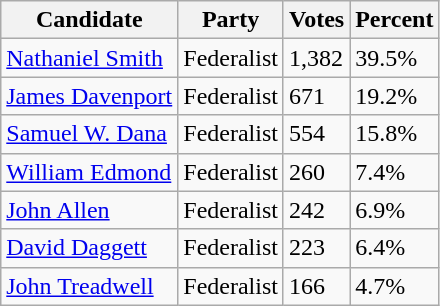<table class=wikitable>
<tr>
<th>Candidate</th>
<th>Party</th>
<th>Votes</th>
<th>Percent</th>
</tr>
<tr>
<td><a href='#'>Nathaniel Smith</a></td>
<td>Federalist</td>
<td>1,382</td>
<td>39.5%</td>
</tr>
<tr>
<td><a href='#'>James Davenport</a></td>
<td>Federalist</td>
<td>671</td>
<td>19.2%</td>
</tr>
<tr>
<td><a href='#'>Samuel W. Dana</a></td>
<td>Federalist</td>
<td>554</td>
<td>15.8%</td>
</tr>
<tr>
<td><a href='#'>William Edmond</a></td>
<td>Federalist</td>
<td>260</td>
<td>7.4%</td>
</tr>
<tr>
<td><a href='#'>John Allen</a></td>
<td>Federalist</td>
<td>242</td>
<td>6.9%</td>
</tr>
<tr>
<td><a href='#'>David Daggett</a></td>
<td>Federalist</td>
<td>223</td>
<td>6.4%</td>
</tr>
<tr>
<td><a href='#'>John Treadwell</a></td>
<td>Federalist</td>
<td>166</td>
<td>4.7%</td>
</tr>
</table>
